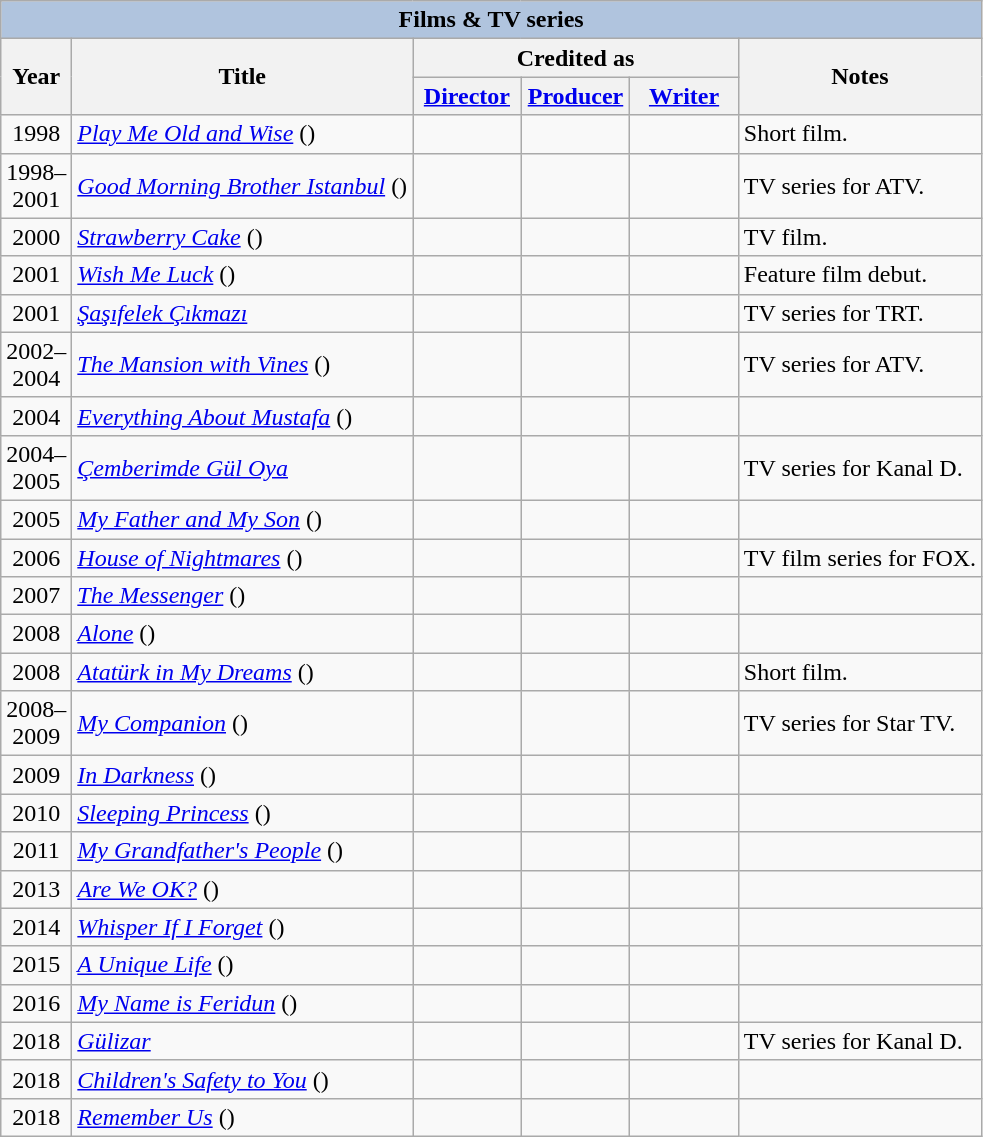<table class="wikitable" | border="2" cellpadding="4" background: #f9f9f9;>
<tr align="center">
<th colspan=8 style="background:#B0C4DE;">Films & TV series</th>
</tr>
<tr>
<th rowspan="2" width="33">Year</th>
<th rowspan="2">Title</th>
<th colspan="3">Credited as</th>
<th rowspan="2">Notes</th>
</tr>
<tr>
<th width=65><a href='#'>Director</a></th>
<th width=65><a href='#'>Producer</a></th>
<th width=65><a href='#'>Writer</a></th>
</tr>
<tr align="center">
<td align="center">1998</td>
<td align="left"><em><a href='#'>Play Me Old and Wise</a></em>  ()</td>
<td></td>
<td></td>
<td></td>
<td align="left">Short film.</td>
</tr>
<tr align="center">
<td align="center">1998–2001</td>
<td align="left"><em><a href='#'>Good Morning Brother Istanbul</a></em> ()</td>
<td></td>
<td></td>
<td></td>
<td align="left">TV series for ATV.</td>
</tr>
<tr align="center">
<td align="center">2000</td>
<td align="left"><em><a href='#'>Strawberry Cake</a></em> ()</td>
<td></td>
<td></td>
<td></td>
<td align="left">TV film.</td>
</tr>
<tr align="center">
<td align="center">2001</td>
<td align="left"><em><a href='#'>Wish Me Luck</a></em> ()</td>
<td></td>
<td></td>
<td></td>
<td align="left">Feature film debut.</td>
</tr>
<tr align="center">
<td align="center">2001</td>
<td align="left"><em><a href='#'>Şaşıfelek Çıkmazı</a></em></td>
<td></td>
<td></td>
<td></td>
<td align="left">TV series for TRT.</td>
</tr>
<tr align="center">
<td align="center">2002–2004</td>
<td align="left"><em><a href='#'>The Mansion with Vines</a></em> ()</td>
<td></td>
<td></td>
<td></td>
<td align="left">TV series for ATV.</td>
</tr>
<tr align="center">
<td align="center">2004</td>
<td align="left"><em><a href='#'>Everything About Mustafa</a></em> ()</td>
<td></td>
<td></td>
<td></td>
<td align="left"></td>
</tr>
<tr align="center">
<td align="center">2004–2005</td>
<td align="left"><em><a href='#'>Çemberimde Gül Oya</a></em></td>
<td></td>
<td></td>
<td></td>
<td align="left">TV series for Kanal D.</td>
</tr>
<tr align="center">
<td align="center">2005</td>
<td align="left"><em><a href='#'>My Father and My Son</a></em> ()</td>
<td></td>
<td></td>
<td></td>
<td align="left"></td>
</tr>
<tr align="center">
<td align="center">2006</td>
<td align="left"><em><a href='#'>House of Nightmares</a></em> ()</td>
<td></td>
<td></td>
<td></td>
<td align="left">TV film series for FOX.</td>
</tr>
<tr align="center">
<td align="center">2007</td>
<td align="left"><em><a href='#'>The Messenger</a></em> ()</td>
<td></td>
<td></td>
<td></td>
<td align="left"></td>
</tr>
<tr align="center">
<td align="center">2008</td>
<td align="left"><em><a href='#'>Alone</a></em> ()</td>
<td></td>
<td></td>
<td></td>
<td align="left"></td>
</tr>
<tr align="center">
<td align="center">2008</td>
<td align="left"><em><a href='#'>Atatürk in My Dreams</a></em> ()</td>
<td></td>
<td></td>
<td></td>
<td align="left">Short film.</td>
</tr>
<tr align="center">
<td align="center">2008–2009</td>
<td align="left"><em><a href='#'>My Companion</a></em> ()</td>
<td></td>
<td></td>
<td></td>
<td align="left">TV series for Star TV.</td>
</tr>
<tr align="center">
<td align="center">2009</td>
<td align="left"><em><a href='#'>In Darkness</a></em> ()</td>
<td></td>
<td></td>
<td></td>
<td align="left"></td>
</tr>
<tr align="center">
<td align="center">2010</td>
<td align="left"><em><a href='#'>Sleeping Princess</a></em> ()</td>
<td></td>
<td></td>
<td></td>
<td align="left"></td>
</tr>
<tr align="center">
<td align="center">2011</td>
<td align="left"><em><a href='#'>My Grandfather's People</a></em> ()</td>
<td></td>
<td></td>
<td></td>
<td align="left"></td>
</tr>
<tr align="center">
<td align="center">2013</td>
<td align="left"><em><a href='#'>Are We OK?</a></em> ()</td>
<td></td>
<td></td>
<td></td>
<td align="left"></td>
</tr>
<tr align="center">
<td align="center">2014</td>
<td align="left"><em><a href='#'>Whisper If I Forget</a></em> ()</td>
<td></td>
<td></td>
<td></td>
<td align="left"></td>
</tr>
<tr align="center">
<td align="center">2015</td>
<td align="left"><em><a href='#'>A Unique Life</a></em> ()</td>
<td></td>
<td></td>
<td></td>
<td align="left"></td>
</tr>
<tr align="center">
<td align="center">2016</td>
<td align="left"><em><a href='#'>My Name is Feridun</a></em> ()</td>
<td></td>
<td></td>
<td></td>
<td align="left"></td>
</tr>
<tr align="center">
<td align="center">2018</td>
<td align="left"><em><a href='#'>Gülizar</a></em></td>
<td></td>
<td></td>
<td></td>
<td align="left">TV series for Kanal D.</td>
</tr>
<tr align="center">
<td align="center">2018</td>
<td align="left"><em><a href='#'>Children's Safety to You</a></em> ()</td>
<td></td>
<td></td>
<td></td>
<td align="left"></td>
</tr>
<tr align="center">
<td align="center">2018</td>
<td align="left"><em><a href='#'>Remember Us</a></em> ()</td>
<td></td>
<td></td>
<td></td>
<td align="left"></td>
</tr>
</table>
